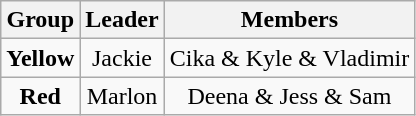<table class="wikitable" style="text-align:center;">
<tr>
<th>Group</th>
<th>Leader</th>
<th>Members</th>
</tr>
<tr>
<td><strong>Yellow</strong></td>
<td>Jackie</td>
<td>Cika & Kyle & Vladimir</td>
</tr>
<tr>
<td><strong>Red</strong></td>
<td>Marlon</td>
<td>Deena & Jess & Sam</td>
</tr>
</table>
